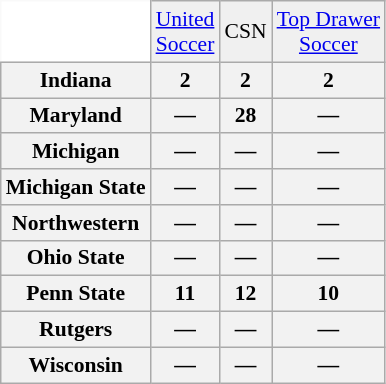<table class="wikitable" style="white-space:nowrap; font-size:90%;">
<tr>
<td style="background:white; border-top-style:hidden; border-left-style:hidden;"></td>
<td align="center" style="background:#f0f0f0;"><a href='#'>United<br>Soccer</a></td>
<td align="center" style="background:#f0f0f0;">CSN</td>
<td align="center" style="background:#f0f0f0;"><a href='#'>Top Drawer<br>Soccer</a></td>
</tr>
<tr style="text-align:center;">
<th style=>Indiana</th>
<th>2</th>
<th>2</th>
<th>2</th>
</tr>
<tr style="text-align:center;">
<th style=>Maryland</th>
<th>—</th>
<th>28</th>
<th>—</th>
</tr>
<tr style="text-align:center;">
<th style=>Michigan</th>
<th>—</th>
<th>—</th>
<th>—</th>
</tr>
<tr style="text-align:center;">
<th style=>Michigan State</th>
<th>—</th>
<th>—</th>
<th>—</th>
</tr>
<tr style="text-align:center;">
<th style=>Northwestern</th>
<th>—</th>
<th>—</th>
<th>—</th>
</tr>
<tr style="text-align:center;">
<th style=>Ohio State</th>
<th>—</th>
<th>—</th>
<th>—</th>
</tr>
<tr style="text-align:center;">
<th style=>Penn State</th>
<th>11</th>
<th>12</th>
<th>10</th>
</tr>
<tr style="text-align:center;">
<th style=>Rutgers</th>
<th>—</th>
<th>—</th>
<th>—</th>
</tr>
<tr style="text-align:center;">
<th style=>Wisconsin</th>
<th>—</th>
<th>—</th>
<th>—</th>
</tr>
</table>
